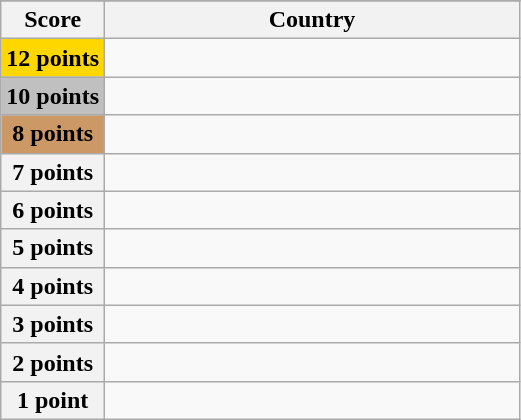<table class="wikitable">
<tr>
</tr>
<tr>
<th scope="col" width="20%">Score</th>
<th scope="col">Country</th>
</tr>
<tr>
<th scope="row" style="background:gold">12 points</th>
<td></td>
</tr>
<tr>
<th scope="row" style="background:silver">10 points</th>
<td></td>
</tr>
<tr>
<th scope="row" style="background:#CC9966">8 points</th>
<td></td>
</tr>
<tr>
<th scope="row">7 points</th>
<td></td>
</tr>
<tr>
<th scope="row">6 points</th>
<td></td>
</tr>
<tr>
<th scope="row">5 points</th>
<td></td>
</tr>
<tr>
<th scope="row">4 points</th>
<td></td>
</tr>
<tr>
<th scope="row">3 points</th>
<td></td>
</tr>
<tr>
<th scope="row">2 points</th>
<td></td>
</tr>
<tr>
<th scope="row">1 point</th>
<td></td>
</tr>
</table>
